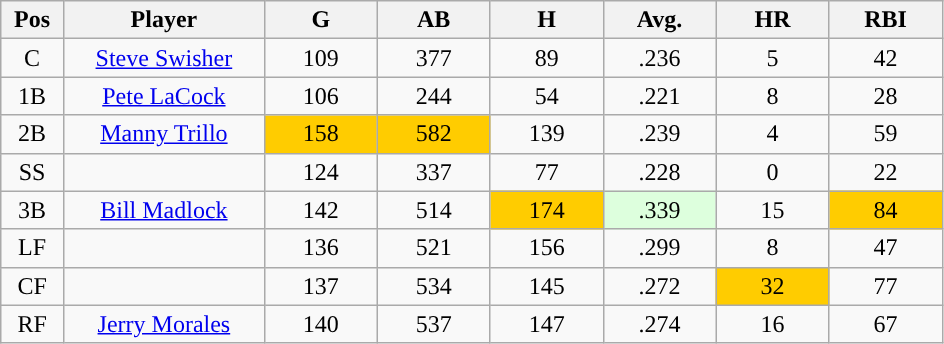<table class="wikitable sortable">
<tr>
<th bgcolor="#DDDDFF" width="5%">Pos</th>
<th bgcolor="#DDDDFF" width="16%">Player</th>
<th bgcolor="#DDDDFF" width="9%">G</th>
<th bgcolor="#DDDDFF" width="9%">AB</th>
<th bgcolor="#DDDDFF" width="9%">H</th>
<th bgcolor="#DDDDFF" width="9%">Avg.</th>
<th bgcolor="#DDDDFF" width="9%">HR</th>
<th bgcolor="#DDDDFF" width="9%">RBI</th>
</tr>
<tr align="center">
<td>C</td>
<td><a href='#'>Steve Swisher</a></td>
<td>109</td>
<td>377</td>
<td>89</td>
<td>.236</td>
<td>5</td>
<td>42</td>
</tr>
<tr align=center>
<td>1B</td>
<td><a href='#'>Pete LaCock</a></td>
<td>106</td>
<td>244</td>
<td>54</td>
<td>.221</td>
<td>8</td>
<td>28</td>
</tr>
<tr align=center>
<td>2B</td>
<td><a href='#'>Manny Trillo</a></td>
<td style="background:#fc0;">158</td>
<td style="background:#fc0;">582</td>
<td>139</td>
<td>.239</td>
<td>4</td>
<td>59</td>
</tr>
<tr align=center>
<td>SS</td>
<td></td>
<td>124</td>
<td>337</td>
<td>77</td>
<td>.228</td>
<td>0</td>
<td>22</td>
</tr>
<tr align="center">
<td>3B</td>
<td><a href='#'>Bill Madlock</a></td>
<td>142</td>
<td>514</td>
<td style="background:#fc0;">174</td>
<td style="background:#DDFFDD;">.339</td>
<td>15</td>
<td style="background:#fc0;">84</td>
</tr>
<tr align="center">
<td>LF</td>
<td></td>
<td>136</td>
<td>521</td>
<td>156</td>
<td>.299</td>
<td>8</td>
<td>47</td>
</tr>
<tr align="center">
<td>CF</td>
<td></td>
<td>137</td>
<td>534</td>
<td>145</td>
<td>.272</td>
<td style="background:#fc0;">32</td>
<td>77</td>
</tr>
<tr align="center">
<td>RF</td>
<td><a href='#'>Jerry Morales</a></td>
<td>140</td>
<td>537</td>
<td>147</td>
<td>.274</td>
<td>16</td>
<td>67</td>
</tr>
</table>
